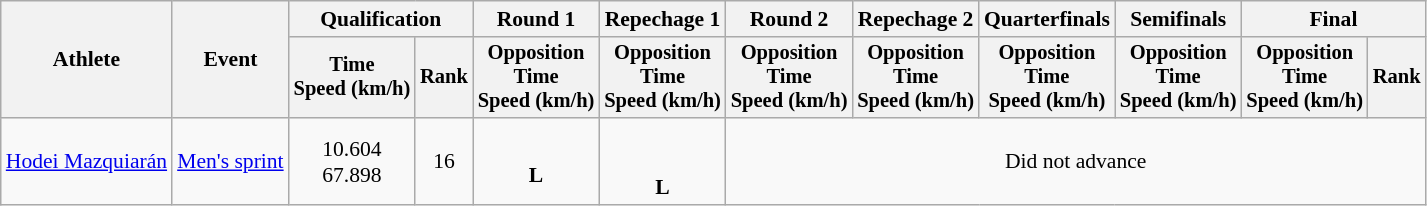<table class="wikitable" style="font-size:90%">
<tr>
<th rowspan=2>Athlete</th>
<th rowspan=2>Event</th>
<th colspan=2>Qualification</th>
<th>Round 1</th>
<th>Repechage 1</th>
<th>Round 2</th>
<th>Repechage 2</th>
<th>Quarterfinals</th>
<th>Semifinals</th>
<th colspan=2>Final</th>
</tr>
<tr style="font-size:95%">
<th>Time<br>Speed (km/h)</th>
<th>Rank</th>
<th>Opposition<br>Time<br>Speed (km/h)</th>
<th>Opposition<br>Time<br>Speed (km/h)</th>
<th>Opposition<br>Time<br>Speed (km/h)</th>
<th>Opposition<br>Time<br>Speed (km/h)</th>
<th>Opposition<br>Time<br>Speed (km/h)</th>
<th>Opposition<br>Time<br>Speed (km/h)</th>
<th>Opposition<br>Time<br>Speed (km/h)</th>
<th>Rank</th>
</tr>
<tr align=center>
<td align=left><a href='#'>Hodei Mazquiarán</a></td>
<td align=left><a href='#'>Men's sprint</a></td>
<td>10.604 <br> 67.898</td>
<td>16</td>
<td> <br> <strong>L</strong></td>
<td><br><br> <strong>L</strong></td>
<td colspan=6>Did not advance</td>
</tr>
</table>
